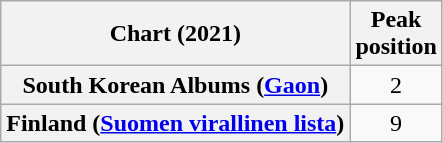<table class="wikitable plainrowheaders" style="text-align:center">
<tr>
<th scope="col">Chart (2021)</th>
<th scope="col">Peak<br>position</th>
</tr>
<tr>
<th scope="row">South Korean Albums (<a href='#'>Gaon</a>)</th>
<td>2</td>
</tr>
<tr>
<th scope="row">Finland (<a href='#'>Suomen virallinen lista</a>)</th>
<td>9</td>
</tr>
</table>
